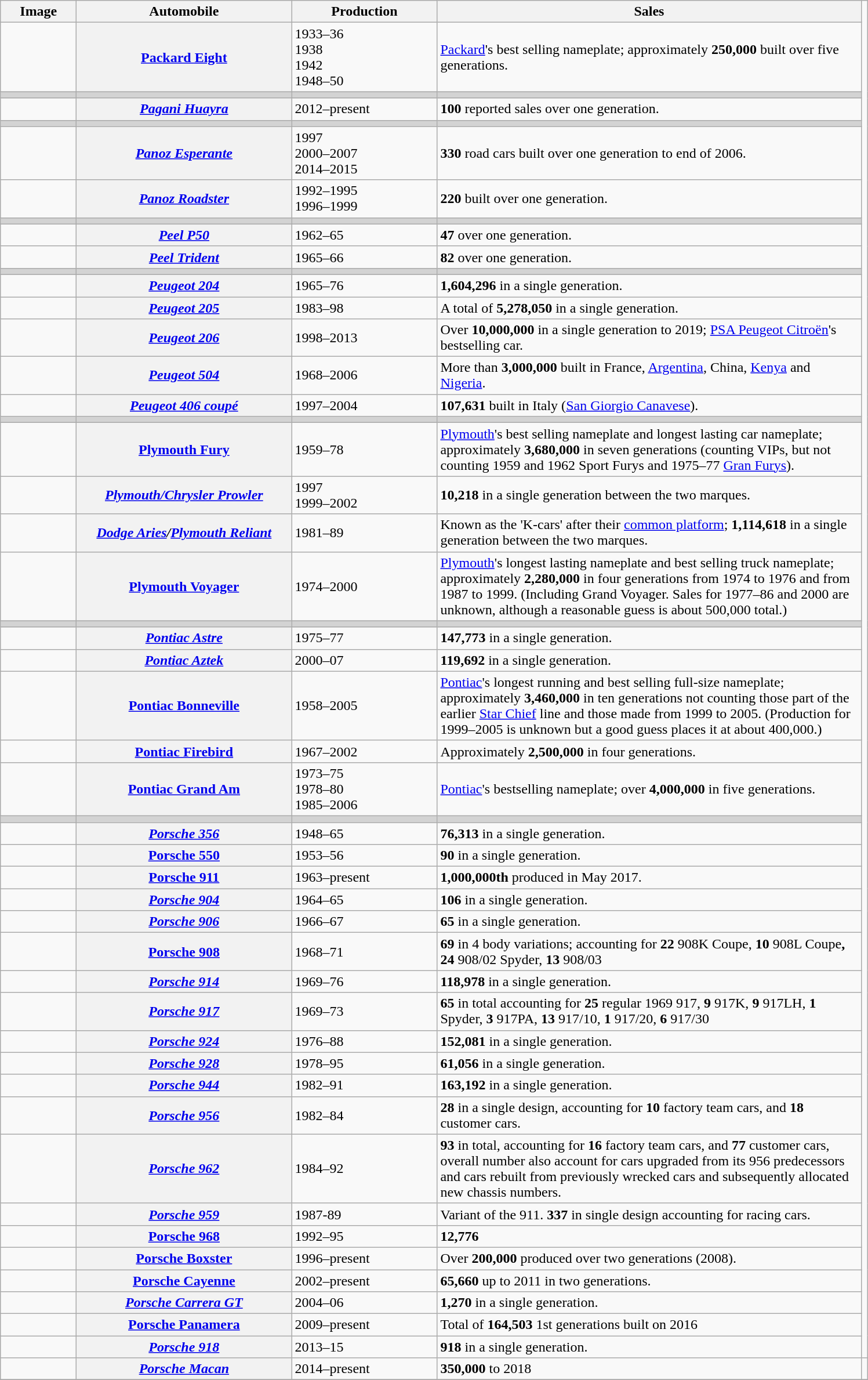<table class="wikitable">
<tr>
<th style="width:5em">Image</th>
<th style="width:15em">Automobile</th>
<th style="width:10em">Production</th>
<th style="width:30em">Sales</th>
</tr>
<tr>
<td></td>
<th><a href='#'>Packard Eight</a></th>
<td>1933–36<br>1938<br>1942<br>1948–50</td>
<td><a href='#'>Packard</a>'s best selling nameplate; approximately <strong>250,000</strong> built over five generations.</td>
</tr>
<tr style="background:lightgrey;">
<td></td>
<td></td>
<td></td>
<td></td>
</tr>
<tr>
<td></td>
<th><em><a href='#'>Pagani Huayra</a></em></th>
<td>2012–present</td>
<td><strong>100</strong> reported sales over one generation.</td>
</tr>
<tr style="background:lightgrey;">
<td></td>
<td></td>
<td></td>
<td></td>
</tr>
<tr>
<td></td>
<th><em><a href='#'>Panoz Esperante</a></em></th>
<td>1997<br>2000–2007<br>2014–2015</td>
<td><strong>330</strong> road cars built over one generation to end of 2006.</td>
</tr>
<tr>
<td></td>
<th><em><a href='#'>Panoz Roadster</a></em></th>
<td>1992–1995<br>1996–1999</td>
<td><strong>220</strong> built over one generation.</td>
</tr>
<tr style="background:lightgrey;">
<td></td>
<td></td>
<td></td>
<td></td>
</tr>
<tr>
<td></td>
<th><em><a href='#'>Peel P50</a></em></th>
<td>1962–65</td>
<td><strong>47</strong> over one generation.</td>
</tr>
<tr>
<td></td>
<th><em><a href='#'>Peel Trident</a></em></th>
<td>1965–66</td>
<td><strong>82</strong> over one generation.</td>
</tr>
<tr style="background:lightgrey;">
<td></td>
<td></td>
<td></td>
<td></td>
</tr>
<tr>
<td></td>
<th><em><a href='#'>Peugeot 204</a></em></th>
<td>1965–76</td>
<td><strong>1,604,296</strong> in a single generation.</td>
</tr>
<tr>
<td></td>
<th><em><a href='#'>Peugeot 205</a></em></th>
<td>1983–98</td>
<td>A total of <strong>5,278,050</strong> in a single generation.</td>
</tr>
<tr>
<td></td>
<th><em><a href='#'>Peugeot 206</a></em></th>
<td>1998–2013</td>
<td>Over <strong>10,000,000</strong> in a single generation to 2019; <a href='#'>PSA Peugeot Citroën</a>'s bestselling car.</td>
</tr>
<tr>
<td></td>
<th><em><a href='#'>Peugeot 504</a></em></th>
<td>1968–2006</td>
<td>More than <strong>3,000,000</strong> built in France, <a href='#'>Argentina</a>, China, <a href='#'>Kenya</a> and <a href='#'>Nigeria</a>.</td>
</tr>
<tr>
<td></td>
<th><em><a href='#'>Peugeot 406 coupé</a></em></th>
<td>1997–2004</td>
<td><strong>107,631</strong> built in Italy (<a href='#'>San Giorgio Canavese</a>).</td>
</tr>
<tr style="background:lightgrey;">
<td></td>
<td></td>
<td></td>
<td></td>
</tr>
<tr>
<td></td>
<th><a href='#'>Plymouth Fury</a></th>
<td>1959–78</td>
<td><a href='#'>Plymouth</a>'s best selling nameplate and longest lasting car nameplate; approximately <strong>3,680,000</strong> in seven generations (counting VIPs, but not counting 1959 and 1962 Sport Furys and 1975–77 <a href='#'>Gran Furys</a>).</td>
</tr>
<tr>
<td></td>
<th><em><a href='#'>Plymouth/Chrysler Prowler</a></em></th>
<td>1997<br>1999–2002</td>
<td><strong>10,218</strong> in a single generation between the two marques.</td>
</tr>
<tr>
<td></td>
<th><em><a href='#'>Dodge Aries</a>/<a href='#'>Plymouth Reliant</a></em></th>
<td>1981–89</td>
<td>Known as the 'K-cars' after their <a href='#'>common platform</a>; <strong>1,114,618</strong> in a single generation between the two marques.</td>
</tr>
<tr>
<td></td>
<th><a href='#'>Plymouth Voyager</a></th>
<td>1974–2000</td>
<td><a href='#'>Plymouth</a>'s longest lasting nameplate and best selling truck nameplate; approximately <strong>2,280,000</strong> in four generations from 1974 to 1976 and from 1987 to 1999. (Including Grand Voyager. Sales for 1977–86 and 2000 are unknown, although a reasonable guess is about 500,000 total.)</td>
</tr>
<tr style="background:lightgrey;">
<td></td>
<td></td>
<td></td>
<td></td>
</tr>
<tr>
<td></td>
<th><em><a href='#'>Pontiac Astre</a></em></th>
<td>1975–77</td>
<td><strong>147,773</strong> in a single generation.</td>
</tr>
<tr>
<td></td>
<th><em><a href='#'>Pontiac Aztek</a></em></th>
<td>2000–07</td>
<td><strong>119,692</strong> in a single generation.</td>
</tr>
<tr>
<td></td>
<th><a href='#'>Pontiac Bonneville</a></th>
<td>1958–2005</td>
<td><a href='#'>Pontiac</a>'s longest running and best selling full-size nameplate; approximately <strong>3,460,000</strong> in ten generations not counting those part of the earlier <a href='#'>Star Chief</a> line and those made from 1999 to 2005. (Production for 1999–2005 is unknown but a good guess places it at about 400,000.)</td>
</tr>
<tr>
<td></td>
<th><a href='#'>Pontiac Firebird</a></th>
<td>1967–2002</td>
<td>Approximately <strong>2,500,000</strong> in four generations.</td>
</tr>
<tr>
<td></td>
<th><a href='#'>Pontiac Grand Am</a></th>
<td>1973–75<br>1978–80<br>1985–2006</td>
<td><a href='#'>Pontiac</a>'s bestselling nameplate; over <strong>4,000,000</strong> in five generations.</td>
</tr>
<tr style="background:lightgrey;">
<td></td>
<td></td>
<td></td>
<td></td>
</tr>
<tr>
<td></td>
<th><em><a href='#'>Porsche 356</a></em></th>
<td>1948–65</td>
<td><strong>76,313</strong> in a single generation.</td>
</tr>
<tr>
<td></td>
<th><a href='#'>Porsche 550</a></th>
<td>1953–56</td>
<td><strong>90</strong> in a single generation.</td>
</tr>
<tr>
<td></td>
<th><a href='#'>Porsche 911</a></th>
<td>1963–present</td>
<td><strong>1,000,000th</strong> produced in May 2017.</td>
</tr>
<tr>
<td></td>
<th><em><a href='#'>Porsche 904</a></em></th>
<td>1964–65</td>
<td><strong>106</strong> in a single generation.</td>
</tr>
<tr>
<td></td>
<th><em><a href='#'>Porsche 906</a></em></th>
<td>1966–67</td>
<td><strong>65</strong> in a single generation.</td>
</tr>
<tr>
<td></td>
<th><a href='#'>Porsche 908</a></th>
<td>1968–71</td>
<td><strong>69</strong> in 4 body variations; accounting for <strong>22</strong> 908K Coupe, <strong>10</strong> 908L Coupe<strong>, 24</strong> 908/02 Spyder, <strong>13</strong> 908/03</td>
</tr>
<tr>
<td></td>
<th><em><a href='#'>Porsche 914</a></em></th>
<td>1969–76</td>
<td><strong>118,978</strong> in a single generation.</td>
</tr>
<tr>
<td></td>
<th><em><a href='#'>Porsche 917</a></em></th>
<td>1969–73</td>
<td><strong>65</strong> in total accounting for <strong>25</strong> regular 1969 917, <strong>9</strong> 917K, <strong>9</strong> 917LH, <strong>1</strong> Spyder, <strong>3</strong> 917PA, <strong>13</strong> 917/10, <strong>1</strong> 917/20, <strong>6</strong> 917/30</td>
</tr>
<tr>
<td></td>
<th><em><a href='#'>Porsche 924</a></em></th>
<td>1976–88</td>
<td><strong>152,081</strong> in a single generation.</td>
</tr>
<tr>
<td></td>
<th><em><a href='#'>Porsche 928</a></em></th>
<td>1978–95</td>
<td><strong>61,056</strong> in a single generation.</td>
</tr>
<tr>
<td></td>
<th><em><a href='#'>Porsche 944</a></em></th>
<td>1982–91</td>
<td><strong>163,192</strong> in a single generation.</td>
</tr>
<tr>
<td></td>
<th><em><a href='#'>Porsche 956</a></em></th>
<td>1982–84</td>
<td><strong>28</strong> in a single design, accounting for <strong>10</strong> factory team cars, and <strong>18</strong> customer cars.</td>
</tr>
<tr>
<td></td>
<th><em><a href='#'>Porsche 962</a></em></th>
<td>1984–92</td>
<td><strong>93</strong> in total, accounting for <strong>16</strong> factory team cars, and <strong>77</strong> customer cars, overall number also account for cars upgraded from its 956 predecessors and cars rebuilt from previously wrecked cars and subsequently allocated new chassis numbers.</td>
</tr>
<tr>
<td></td>
<th><em><a href='#'>Porsche 959</a></em></th>
<td>1987-89</td>
<td>Variant of the 911. <strong>337</strong> in single design accounting for racing cars.</td>
</tr>
<tr>
<td></td>
<th><a href='#'>Porsche 968</a></th>
<td>1992–95</td>
<td><strong>12,776</strong></td>
</tr>
<tr>
<td></td>
<th><a href='#'>Porsche Boxster</a></th>
<td>1996–present</td>
<td>Over <strong>200,000</strong> produced over two generations (2008).</td>
</tr>
<tr>
<td></td>
<th><a href='#'>Porsche Cayenne</a></th>
<td>2002–present</td>
<td><strong>65,660</strong> up to 2011 in two generations.</td>
</tr>
<tr>
<td></td>
<th><em><a href='#'>Porsche Carrera GT</a></em></th>
<td>2004–06</td>
<td><strong>1,270</strong> in a single generation.</td>
</tr>
<tr>
<td></td>
<th><a href='#'>Porsche Panamera</a></th>
<td>2009–present</td>
<td>Total of <strong>164,503</strong> 1st generations built on 2016</td>
</tr>
<tr>
<td></td>
<th><em><a href='#'>Porsche 918</a></em></th>
<td>2013–15</td>
<td><strong>918</strong> in a single generation.</td>
</tr>
<tr>
<td></td>
<th><em><a href='#'>Porsche Macan</a></em></th>
<td>2014–present</td>
<td><strong>350,000</strong> to 2018</td>
<td colspan="4"></td>
</tr>
<tr style="background:lightgrey;">
</tr>
</table>
